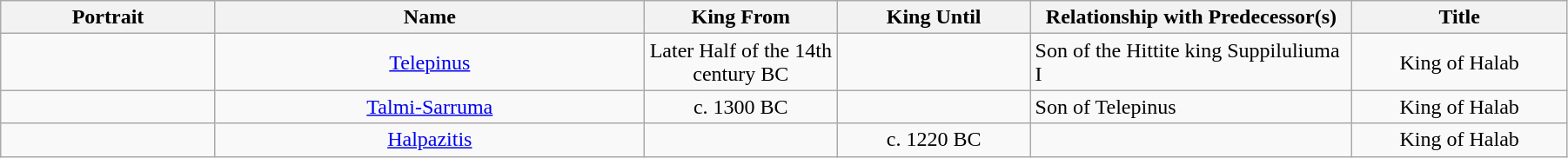<table width=95% class="wikitable">
<tr>
<th width=10%>Portrait</th>
<th width=20%>Name</th>
<th width=9%>King From</th>
<th width=9%>King Until</th>
<th width=15%>Relationship with Predecessor(s)</th>
<th width=10%>Title</th>
</tr>
<tr>
<td align="center"></td>
<td align="center"><a href='#'>Telepinus</a></td>
<td align="center">Later Half of the 14th century BC</td>
<td align="center"></td>
<td>Son of the Hittite king Suppiluliuma I</td>
<td align="center">King of Halab</td>
</tr>
<tr>
<td align="center"></td>
<td align="center"><a href='#'>Talmi-Sarruma</a></td>
<td align="center">c. 1300 BC</td>
<td align="center"></td>
<td>Son of Telepinus</td>
<td align="center">King of Halab</td>
</tr>
<tr>
<td align="center"></td>
<td align="center"><a href='#'>Halpazitis</a></td>
<td align="center"></td>
<td align="center">c. 1220 BC</td>
<td></td>
<td align="center">King of Halab</td>
</tr>
</table>
